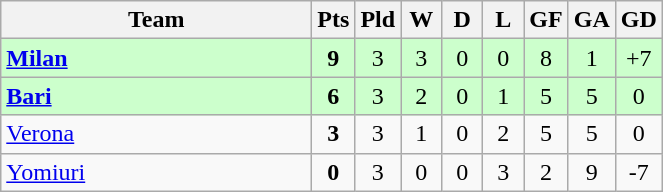<table class="wikitable" style="text-align:center;">
<tr>
<th width=200>Team</th>
<th width=20>Pts</th>
<th width=20>Pld</th>
<th width=20>W</th>
<th width=20>D</th>
<th width=20>L</th>
<th width=20>GF</th>
<th width=20>GA</th>
<th width=20>GD</th>
</tr>
<tr style="background:#ccffcc">
<td style="text-align:left"><strong> <a href='#'>Milan</a></strong></td>
<td><strong>9</strong></td>
<td>3</td>
<td>3</td>
<td>0</td>
<td>0</td>
<td>8</td>
<td>1</td>
<td>+7</td>
</tr>
<tr style="background:#ccffcc">
<td style="text-align:left"><strong> <a href='#'>Bari</a></strong></td>
<td><strong>6</strong></td>
<td>3</td>
<td>2</td>
<td>0</td>
<td>1</td>
<td>5</td>
<td>5</td>
<td>0</td>
</tr>
<tr>
<td style="text-align:left"> <a href='#'>Verona</a></td>
<td><strong>3</strong></td>
<td>3</td>
<td>1</td>
<td>0</td>
<td>2</td>
<td>5</td>
<td>5</td>
<td>0</td>
</tr>
<tr>
<td style="text-align:left"> <a href='#'>Yomiuri</a></td>
<td><strong>0</strong></td>
<td>3</td>
<td>0</td>
<td>0</td>
<td>3</td>
<td>2</td>
<td>9</td>
<td>-7</td>
</tr>
</table>
